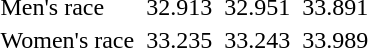<table>
<tr>
<td>Men's race</td>
<td></td>
<td>32.913</td>
<td></td>
<td>32.951</td>
<td></td>
<td>33.891</td>
</tr>
<tr>
<td>Women's race</td>
<td></td>
<td>33.235</td>
<td></td>
<td>33.243</td>
<td></td>
<td>33.989</td>
</tr>
</table>
